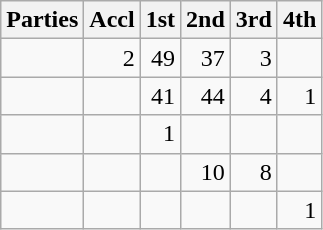<table class="wikitable" style="text-align:right;">
<tr>
<th style="text-align:left;">Parties</th>
<th>Accl</th>
<th>1st</th>
<th>2nd</th>
<th>3rd</th>
<th>4th</th>
</tr>
<tr>
<td style="text-align:left;"></td>
<td>2</td>
<td>49</td>
<td>37</td>
<td>3</td>
<td></td>
</tr>
<tr>
<td style="text-align:left;"></td>
<td></td>
<td>41</td>
<td>44</td>
<td>4</td>
<td>1</td>
</tr>
<tr>
<td style="text-align:left;"></td>
<td></td>
<td>1</td>
<td></td>
<td></td>
<td></td>
</tr>
<tr>
<td style="text-align:left;"></td>
<td></td>
<td></td>
<td>10</td>
<td>8</td>
<td></td>
</tr>
<tr>
<td style="text-align:left;"></td>
<td></td>
<td></td>
<td></td>
<td></td>
<td>1</td>
</tr>
</table>
